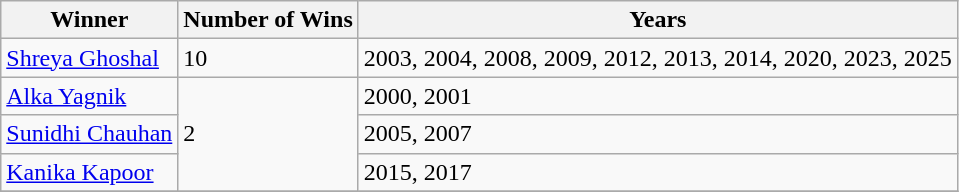<table class="sortable wikitable">
<tr>
<th>Winner</th>
<th>Number of Wins</th>
<th>Years</th>
</tr>
<tr>
<td><a href='#'>Shreya Ghoshal</a></td>
<td>10</td>
<td>2003, 2004, 2008, 2009, 2012, 2013, 2014, 2020, 2023, 2025</td>
</tr>
<tr>
<td><a href='#'>Alka Yagnik</a></td>
<td rowspan="3">2</td>
<td>2000, 2001</td>
</tr>
<tr>
<td><a href='#'>Sunidhi Chauhan</a></td>
<td>2005, 2007</td>
</tr>
<tr>
<td><a href='#'>Kanika Kapoor</a></td>
<td>2015, 2017</td>
</tr>
<tr>
</tr>
</table>
